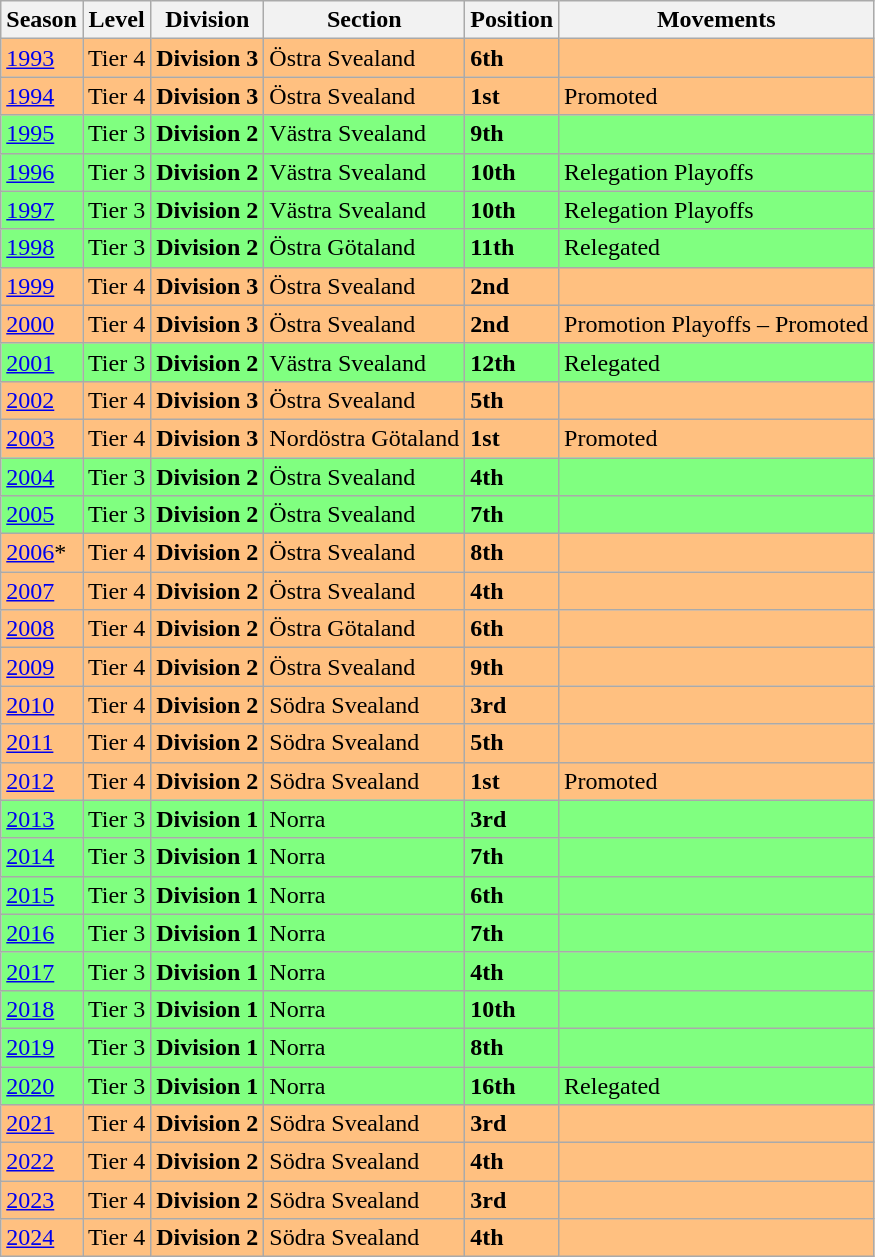<table class="wikitable">
<tr>
<th>Season</th>
<th>Level</th>
<th>Division</th>
<th>Section</th>
<th>Position</th>
<th>Movements</th>
</tr>
<tr>
<td style="background:#FFC080;"><a href='#'>1993</a></td>
<td style="background:#FFC080;">Tier 4</td>
<td style="background:#FFC080;"><strong>Division 3</strong></td>
<td style="background:#FFC080;">Östra Svealand</td>
<td style="background:#FFC080;"><strong>6th</strong></td>
<td style="background:#FFC080;"></td>
</tr>
<tr>
<td style="background:#FFC080;"><a href='#'>1994</a></td>
<td style="background:#FFC080;">Tier 4</td>
<td style="background:#FFC080;"><strong>Division 3</strong></td>
<td style="background:#FFC080;">Östra Svealand</td>
<td style="background:#FFC080;"><strong>1st</strong></td>
<td style="background:#FFC080;">Promoted</td>
</tr>
<tr>
<td style="background:#80FF80;"><a href='#'>1995</a></td>
<td style="background:#80FF80;">Tier 3</td>
<td style="background:#80FF80;"><strong>Division 2</strong></td>
<td style="background:#80FF80;">Västra Svealand</td>
<td style="background:#80FF80;"><strong>9th</strong></td>
<td style="background:#80FF80;"></td>
</tr>
<tr>
<td style="background:#80FF80;"><a href='#'>1996</a></td>
<td style="background:#80FF80;">Tier 3</td>
<td style="background:#80FF80;"><strong>Division 2</strong></td>
<td style="background:#80FF80;">Västra Svealand</td>
<td style="background:#80FF80;"><strong>10th</strong></td>
<td style="background:#80FF80;">Relegation Playoffs</td>
</tr>
<tr>
<td style="background:#80FF80;"><a href='#'>1997</a></td>
<td style="background:#80FF80;">Tier 3</td>
<td style="background:#80FF80;"><strong>Division 2</strong></td>
<td style="background:#80FF80;">Västra Svealand</td>
<td style="background:#80FF80;"><strong>10th</strong></td>
<td style="background:#80FF80;">Relegation Playoffs</td>
</tr>
<tr>
<td style="background:#80FF80;"><a href='#'>1998</a></td>
<td style="background:#80FF80;">Tier 3</td>
<td style="background:#80FF80;"><strong>Division 2</strong></td>
<td style="background:#80FF80;">Östra Götaland</td>
<td style="background:#80FF80;"><strong>11th</strong></td>
<td style="background:#80FF80;">Relegated</td>
</tr>
<tr>
<td style="background:#FFC080;"><a href='#'>1999</a></td>
<td style="background:#FFC080;">Tier 4</td>
<td style="background:#FFC080;"><strong>Division 3</strong></td>
<td style="background:#FFC080;">Östra Svealand</td>
<td style="background:#FFC080;"><strong>2nd</strong></td>
<td style="background:#FFC080;"></td>
</tr>
<tr>
<td style="background:#FFC080;"><a href='#'>2000</a></td>
<td style="background:#FFC080;">Tier 4</td>
<td style="background:#FFC080;"><strong>Division 3</strong></td>
<td style="background:#FFC080;">Östra Svealand</td>
<td style="background:#FFC080;"><strong>2nd</strong></td>
<td style="background:#FFC080;">Promotion Playoffs – Promoted</td>
</tr>
<tr>
<td style="background:#80FF80;"><a href='#'>2001</a></td>
<td style="background:#80FF80;">Tier 3</td>
<td style="background:#80FF80;"><strong>Division 2</strong></td>
<td style="background:#80FF80;">Västra Svealand</td>
<td style="background:#80FF80;"><strong>12th</strong></td>
<td style="background:#80FF80;">Relegated</td>
</tr>
<tr>
<td style="background:#FFC080;"><a href='#'>2002</a></td>
<td style="background:#FFC080;">Tier 4</td>
<td style="background:#FFC080;"><strong>Division 3</strong></td>
<td style="background:#FFC080;">Östra Svealand</td>
<td style="background:#FFC080;"><strong>5th</strong></td>
<td style="background:#FFC080;"></td>
</tr>
<tr>
<td style="background:#FFC080;"><a href='#'>2003</a></td>
<td style="background:#FFC080;">Tier 4</td>
<td style="background:#FFC080;"><strong>Division 3</strong></td>
<td style="background:#FFC080;">Nordöstra Götaland</td>
<td style="background:#FFC080;"><strong>1st</strong></td>
<td style="background:#FFC080;">Promoted</td>
</tr>
<tr>
<td style="background:#80FF80;"><a href='#'>2004</a></td>
<td style="background:#80FF80;">Tier 3</td>
<td style="background:#80FF80;"><strong>Division 2</strong></td>
<td style="background:#80FF80;">Östra Svealand</td>
<td style="background:#80FF80;"><strong>4th</strong></td>
<td style="background:#80FF80;"></td>
</tr>
<tr>
<td style="background:#80FF80;"><a href='#'>2005</a></td>
<td style="background:#80FF80;">Tier 3</td>
<td style="background:#80FF80;"><strong>Division 2</strong></td>
<td style="background:#80FF80;">Östra Svealand</td>
<td style="background:#80FF80;"><strong>7th</strong></td>
<td style="background:#80FF80;"></td>
</tr>
<tr>
<td style="background:#FFC080;"><a href='#'>2006</a>*</td>
<td style="background:#FFC080;">Tier 4</td>
<td style="background:#FFC080;"><strong>Division 2</strong></td>
<td style="background:#FFC080;">Östra Svealand</td>
<td style="background:#FFC080;"><strong>8th</strong></td>
<td style="background:#FFC080;"></td>
</tr>
<tr>
<td style="background:#FFC080;"><a href='#'>2007</a></td>
<td style="background:#FFC080;">Tier 4</td>
<td style="background:#FFC080;"><strong>Division 2</strong></td>
<td style="background:#FFC080;">Östra Svealand</td>
<td style="background:#FFC080;"><strong>4th</strong></td>
<td style="background:#FFC080;"></td>
</tr>
<tr>
<td style="background:#FFC080;"><a href='#'>2008</a></td>
<td style="background:#FFC080;">Tier 4</td>
<td style="background:#FFC080;"><strong>Division 2</strong></td>
<td style="background:#FFC080;">Östra Götaland</td>
<td style="background:#FFC080;"><strong>6th</strong></td>
<td style="background:#FFC080;"></td>
</tr>
<tr>
<td style="background:#FFC080;"><a href='#'>2009</a></td>
<td style="background:#FFC080;">Tier 4</td>
<td style="background:#FFC080;"><strong>Division 2</strong></td>
<td style="background:#FFC080;">Östra Svealand</td>
<td style="background:#FFC080;"><strong>9th</strong></td>
<td style="background:#FFC080;"></td>
</tr>
<tr>
<td style="background:#FFC080;"><a href='#'>2010</a></td>
<td style="background:#FFC080;">Tier 4</td>
<td style="background:#FFC080;"><strong>Division 2</strong></td>
<td style="background:#FFC080;">Södra Svealand</td>
<td style="background:#FFC080;"><strong>3rd</strong></td>
<td style="background:#FFC080;"></td>
</tr>
<tr>
<td style="background:#FFC080;"><a href='#'>2011</a></td>
<td style="background:#FFC080;">Tier 4</td>
<td style="background:#FFC080;"><strong>Division 2</strong></td>
<td style="background:#FFC080;">Södra Svealand</td>
<td style="background:#FFC080;"><strong>5th</strong></td>
<td style="background:#FFC080;"></td>
</tr>
<tr>
<td style="background:#FFC080;"><a href='#'>2012</a></td>
<td style="background:#FFC080;">Tier 4</td>
<td style="background:#FFC080;"><strong>Division 2</strong></td>
<td style="background:#FFC080;">Södra Svealand</td>
<td style="background:#FFC080;"><strong>1st</strong></td>
<td style="background:#FFC080;">Promoted</td>
</tr>
<tr>
<td style="background:#80FF80;"><a href='#'>2013</a></td>
<td style="background:#80FF80;">Tier 3</td>
<td style="background:#80FF80;"><strong>Division 1</strong></td>
<td style="background:#80FF80;">Norra</td>
<td style="background:#80FF80;"><strong>3rd</strong></td>
<td style="background:#80FF80;"></td>
</tr>
<tr>
<td style="background:#80FF80;"><a href='#'>2014</a></td>
<td style="background:#80FF80;">Tier 3</td>
<td style="background:#80FF80;"><strong>Division 1</strong></td>
<td style="background:#80FF80;">Norra</td>
<td style="background:#80FF80;"><strong>7th</strong></td>
<td style="background:#80FF80;"></td>
</tr>
<tr>
<td style="background:#80FF80;"><a href='#'>2015</a></td>
<td style="background:#80FF80;">Tier 3</td>
<td style="background:#80FF80;"><strong>Division 1</strong></td>
<td style="background:#80FF80;">Norra</td>
<td style="background:#80FF80;"><strong>6th</strong></td>
<td style="background:#80FF80;"></td>
</tr>
<tr>
<td style="background:#80FF80;"><a href='#'>2016</a></td>
<td style="background:#80FF80;">Tier 3</td>
<td style="background:#80FF80;"><strong>Division 1</strong></td>
<td style="background:#80FF80;">Norra</td>
<td style="background:#80FF80;"><strong>7th</strong></td>
<td style="background:#80FF80;"></td>
</tr>
<tr>
<td style="background:#80FF80;"><a href='#'>2017</a></td>
<td style="background:#80FF80;">Tier 3</td>
<td style="background:#80FF80;"><strong>Division 1</strong></td>
<td style="background:#80FF80;">Norra</td>
<td style="background:#80FF80;"><strong>4th</strong></td>
<td style="background:#80FF80;"></td>
</tr>
<tr>
<td style="background:#80FF80;"><a href='#'>2018</a></td>
<td style="background:#80FF80;">Tier 3</td>
<td style="background:#80FF80;"><strong>Division 1</strong></td>
<td style="background:#80FF80;">Norra</td>
<td style="background:#80FF80;"><strong>10th</strong></td>
<td style="background:#80FF80;"></td>
</tr>
<tr>
<td style="background:#80FF80;"><a href='#'>2019</a></td>
<td style="background:#80FF80;">Tier 3</td>
<td style="background:#80FF80;"><strong>Division 1</strong></td>
<td style="background:#80FF80;">Norra</td>
<td style="background:#80FF80;"><strong>8th</strong></td>
<td style="background:#80FF80;"></td>
</tr>
<tr>
<td style="background:#80FF80;"><a href='#'>2020</a></td>
<td style="background:#80FF80;">Tier 3</td>
<td style="background:#80FF80;"><strong>Division 1</strong></td>
<td style="background:#80FF80;">Norra</td>
<td style="background:#80FF80;"><strong>16th</strong></td>
<td style="background:#80FF80;">Relegated</td>
</tr>
<tr>
<td style="background:#FFC080;"><a href='#'>2021</a></td>
<td style="background:#FFC080;">Tier 4</td>
<td style="background:#FFC080;"><strong>Division 2</strong></td>
<td style="background:#FFC080;">Södra Svealand</td>
<td style="background:#FFC080;"><strong>3rd</strong></td>
<td style="background:#FFC080;"></td>
</tr>
<tr>
<td style="background:#FFC080;"><a href='#'>2022</a></td>
<td style="background:#FFC080;">Tier 4</td>
<td style="background:#FFC080;"><strong>Division 2</strong></td>
<td style="background:#FFC080;">Södra Svealand</td>
<td style="background:#FFC080;"><strong>4th</strong></td>
<td style="background:#FFC080;"></td>
</tr>
<tr>
<td style="background:#FFC080;"><a href='#'>2023</a></td>
<td style="background:#FFC080;">Tier 4</td>
<td style="background:#FFC080;"><strong>Division 2</strong></td>
<td style="background:#FFC080;">Södra Svealand</td>
<td style="background:#FFC080;"><strong>3rd</strong></td>
<td style="background:#FFC080;"></td>
</tr>
<tr>
<td style="background:#FFC080;"><a href='#'>2024</a></td>
<td style="background:#FFC080;">Tier 4</td>
<td style="background:#FFC080;"><strong>Division 2</strong></td>
<td style="background:#FFC080;">Södra Svealand</td>
<td style="background:#FFC080;"><strong>4th</strong></td>
<td style="background:#FFC080;"></td>
</tr>
</table>
